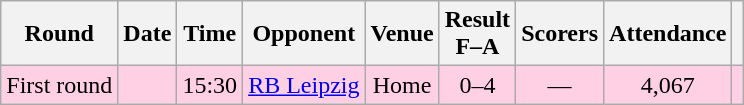<table class="wikitable" style="text-align:center">
<tr>
<th>Round</th>
<th>Date</th>
<th>Time</th>
<th>Opponent</th>
<th>Venue</th>
<th>Result<br>F–A</th>
<th>Scorers</th>
<th>Attendance</th>
<th></th>
</tr>
<tr bgcolor="#ffd0e3">
<td>First round</td>
<td></td>
<td>15:30</td>
<td><a href='#'>RB Leipzig</a></td>
<td>Home</td>
<td>0–4</td>
<td>—</td>
<td>4,067</td>
<td></td>
</tr>
</table>
